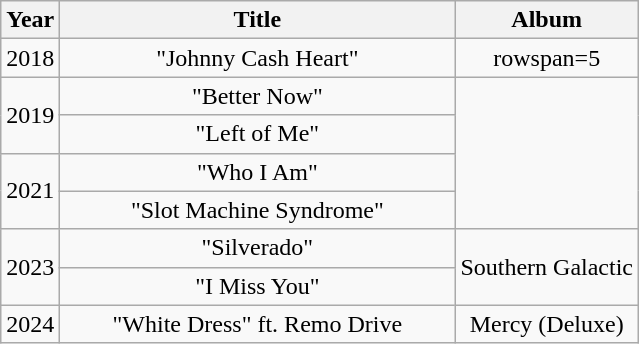<table class="wikitable plainrowheaders" style="text-align:center;">
<tr>
<th>Year</th>
<th style="width:16em;">Title</th>
<th>Album</th>
</tr>
<tr>
<td>2018</td>
<td scope="row">"Johnny Cash Heart"</td>
<td>rowspan=5 </td>
</tr>
<tr>
<td rowspan="2">2019</td>
<td>"Better Now"</td>
</tr>
<tr>
<td>"Left of Me"</td>
</tr>
<tr>
<td rowspan="2">2021</td>
<td>"Who I Am"</td>
</tr>
<tr>
<td>"Slot Machine Syndrome"</td>
</tr>
<tr>
<td rowspan="2">2023</td>
<td>"Silverado"</td>
<td rowspan="2">Southern Galactic</td>
</tr>
<tr>
<td>"I Miss You"</td>
</tr>
<tr>
<td>2024</td>
<td>"White Dress" ft. Remo Drive</td>
<td>Mercy (Deluxe)</td>
</tr>
</table>
